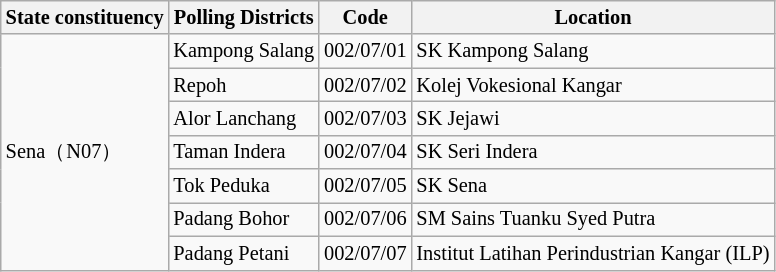<table class="wikitable sortable mw-collapsible" style="white-space:nowrap;font-size:85%">
<tr>
<th>State constituency</th>
<th>Polling Districts</th>
<th>Code</th>
<th>Location</th>
</tr>
<tr>
<td rowspan="7">Sena（N07）</td>
<td>Kampong Salang</td>
<td>002/07/01</td>
<td>SK Kampong Salang</td>
</tr>
<tr>
<td>Repoh</td>
<td>002/07/02</td>
<td>Kolej Vokesional Kangar</td>
</tr>
<tr>
<td>Alor Lanchang</td>
<td>002/07/03</td>
<td>SK Jejawi</td>
</tr>
<tr>
<td>Taman Indera</td>
<td>002/07/04</td>
<td>SK Seri Indera</td>
</tr>
<tr>
<td>Tok Peduka</td>
<td>002/07/05</td>
<td>SK Sena</td>
</tr>
<tr>
<td>Padang Bohor</td>
<td>002/07/06</td>
<td>SM Sains Tuanku Syed Putra</td>
</tr>
<tr>
<td>Padang Petani</td>
<td>002/07/07</td>
<td>Institut Latihan Perindustrian Kangar (ILP)</td>
</tr>
</table>
